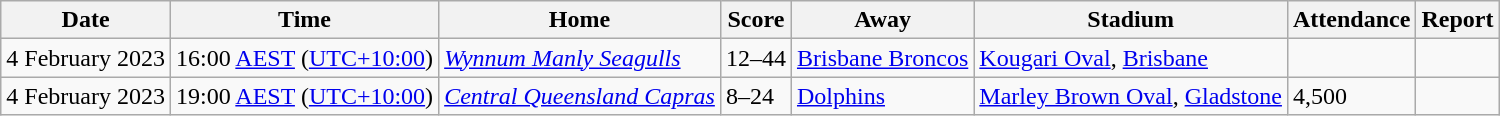<table class="wikitable defaultleft col4center">
<tr>
<th>Date</th>
<th>Time</th>
<th>Home</th>
<th>Score</th>
<th>Away</th>
<th>Stadium</th>
<th>Attendance</th>
<th>Report</th>
</tr>
<tr>
<td>4 February 2023</td>
<td>16:00 <a href='#'>AEST</a> (<a href='#'>UTC+10:00</a>)</td>
<td> <em><a href='#'>Wynnum Manly Seagulls</a></em></td>
<td>12–44</td>
<td> <a href='#'>Brisbane Broncos</a></td>
<td><a href='#'>Kougari Oval</a>, <a href='#'>Brisbane</a></td>
<td></td>
<td></td>
</tr>
<tr>
<td>4 February 2023</td>
<td>19:00 <a href='#'>AEST</a> (<a href='#'>UTC+10:00</a>)</td>
<td> <em><a href='#'>Central Queensland Capras</a></em></td>
<td>8–24</td>
<td> <a href='#'>Dolphins</a></td>
<td><a href='#'>Marley Brown Oval</a>, <a href='#'>Gladstone</a></td>
<td>4,500</td>
<td></td>
</tr>
</table>
